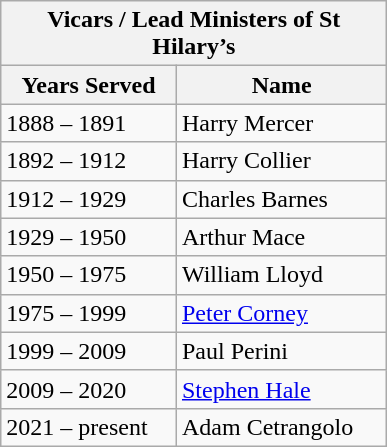<table class="wikitable">
<tr>
<th colspan=4 width=250>Vicars / Lead Ministers of St Hilary’s</th>
</tr>
<tr>
<th>Years Served</th>
<th>Name</th>
</tr>
<tr>
<td>1888 – 1891</td>
<td>Harry Mercer</td>
</tr>
<tr>
<td>1892 – 1912</td>
<td>Harry Collier</td>
</tr>
<tr>
<td>1912 – 1929</td>
<td>Charles Barnes</td>
</tr>
<tr>
<td>1929 – 1950</td>
<td>Arthur Mace</td>
</tr>
<tr>
<td>1950 – 1975</td>
<td>William Lloyd</td>
</tr>
<tr>
<td>1975 – 1999</td>
<td><a href='#'>Peter Corney</a></td>
</tr>
<tr>
<td>1999 – 2009</td>
<td>Paul Perini</td>
</tr>
<tr>
<td>2009 – 2020</td>
<td><a href='#'>Stephen Hale</a></td>
</tr>
<tr>
<td>2021 – present</td>
<td>Adam Cetrangolo</td>
</tr>
</table>
